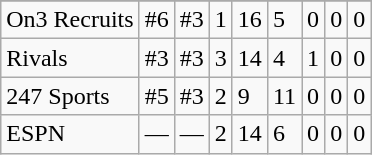<table class="wikitable">
<tr>
</tr>
<tr>
<td>On3 Recruits </td>
<td>#6</td>
<td>#3</td>
<td>1</td>
<td>16</td>
<td>5</td>
<td>0</td>
<td>0</td>
<td>0</td>
</tr>
<tr>
<td>Rivals</td>
<td>#3</td>
<td>#3</td>
<td>3</td>
<td>14</td>
<td>4</td>
<td>1</td>
<td>0</td>
<td>0</td>
</tr>
<tr>
<td>247 Sports</td>
<td>#5</td>
<td>#3</td>
<td>2</td>
<td>9</td>
<td>11</td>
<td>0</td>
<td>0</td>
<td>0</td>
</tr>
<tr>
<td>ESPN</td>
<td>—</td>
<td>—</td>
<td>2</td>
<td>14</td>
<td>6</td>
<td>0</td>
<td>0</td>
<td>0</td>
</tr>
</table>
